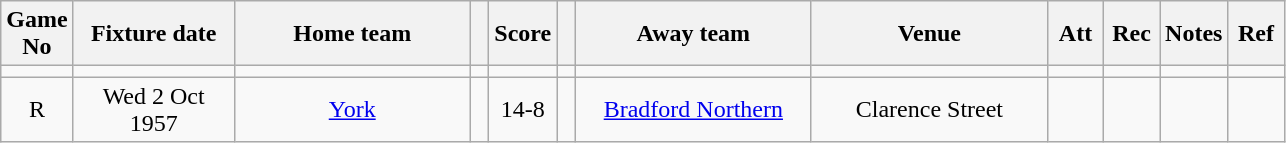<table class="wikitable" style="text-align:center;">
<tr>
<th width=20 abbr="No">Game No</th>
<th width=100 abbr="Date">Fixture date</th>
<th width=150 abbr="Home team">Home team</th>
<th width=5 abbr="space"></th>
<th width=20 abbr="Score">Score</th>
<th width=5 abbr="space"></th>
<th width=150 abbr="Away team">Away team</th>
<th width=150 abbr="Venue">Venue</th>
<th width=30 abbr="Att">Att</th>
<th width=30 abbr="Rec">Rec</th>
<th width=20 abbr="Notes">Notes</th>
<th width=30 abbr="Ref">Ref</th>
</tr>
<tr>
<td></td>
<td></td>
<td></td>
<td></td>
<td></td>
<td></td>
<td></td>
<td></td>
<td></td>
<td></td>
<td></td>
<td></td>
</tr>
<tr>
<td>R</td>
<td>Wed 2 Oct 1957</td>
<td><a href='#'>York</a></td>
<td></td>
<td>14-8</td>
<td></td>
<td><a href='#'>Bradford Northern</a></td>
<td>Clarence Street</td>
<td></td>
<td></td>
<td></td>
<td></td>
</tr>
</table>
